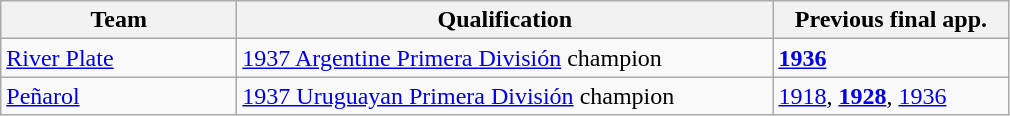<table class="wikitable">
<tr>
<th width=150px>Team</th>
<th width=350px>Qualification</th>
<th width=150px>Previous final app.</th>
</tr>
<tr>
<td> <a href='#'>River Plate</a></td>
<td><a href='#'>1937 Argentine Primera División</a> champion</td>
<td><strong><a href='#'>1936</a></strong></td>
</tr>
<tr>
<td> <a href='#'>Peñarol</a></td>
<td><a href='#'>1937 Uruguayan Primera División</a> champion</td>
<td><a href='#'>1918</a>, <strong><a href='#'>1928</a></strong>, <a href='#'>1936</a></td>
</tr>
</table>
